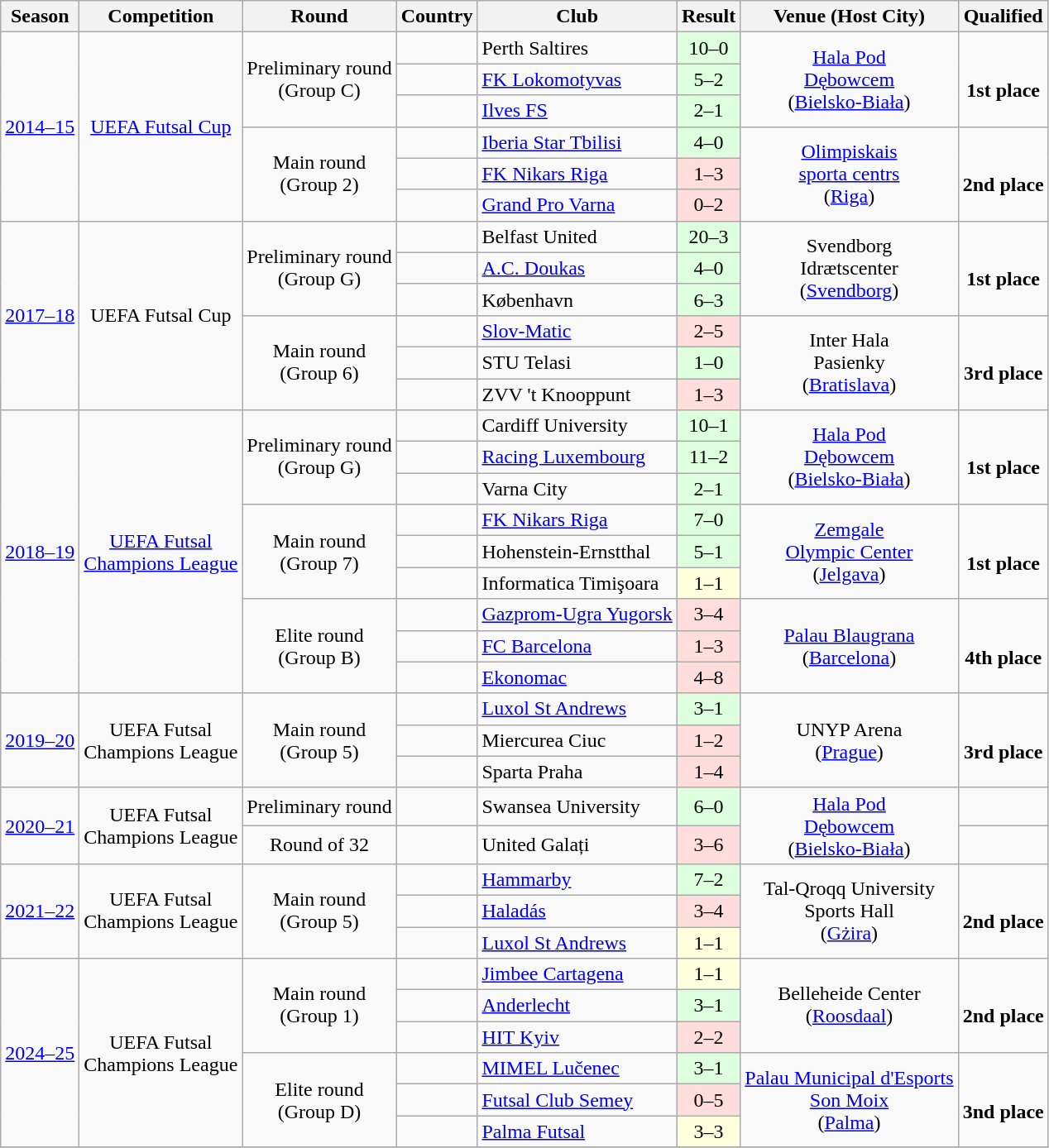<table class="wikitable">
<tr>
<th>Season</th>
<th>Competition</th>
<th>Round</th>
<th>Country</th>
<th>Club</th>
<th>Result</th>
<th>Venue (Host City)</th>
<th>Qualified</th>
</tr>
<tr>
<td rowspan=6><a href='#'>2014–15</a></td>
<td rowspan=6 align=center><a href='#'>UEFA Futsal Cup</a></td>
<td rowspan=3 align=center>Preliminary round<br>(Group C)</td>
<td align=center></td>
<td>Perth Saltires</td>
<td style="background:#dfd;" align=center>10–0</td>
<td rowspan=3 align="center"><a href='#'>Hala Pod<br>Dębowcem</a><br>(<a href='#'>Bielsko-Biała</a>)</td>
<td rowspan=3 align="center"><br><strong>1st place</strong></td>
</tr>
<tr>
<td align=center></td>
<td><a href='#'>FK Lokomotyvas</a></td>
<td style="background:#dfd;" align=center>5–2</td>
</tr>
<tr>
<td align=center></td>
<td><a href='#'>Ilves FS</a></td>
<td style="background:#dfd;" align=center>2–1</td>
</tr>
<tr>
<td rowspan=3 align="center">Main round<br>(Group 2)</td>
<td align="center"></td>
<td><a href='#'>Iberia Star Tbilisi</a></td>
<td style="background:#dfd;" align=center>4–0</td>
<td rowspan=3 align="center"><a href='#'>Olimpiskais<br>sporta centrs</a><br>(<a href='#'>Riga</a>)</td>
<td rowspan=3 align="center"><br><strong>2nd place</strong></td>
</tr>
<tr>
<td align="center"></td>
<td><a href='#'>FK Nikars Riga</a></td>
<td style="background:#fdd;" align=center>1–3</td>
</tr>
<tr>
<td align="center"></td>
<td><a href='#'>Grand Pro Varna</a></td>
<td style="background:#fdd;" align=center>0–2</td>
</tr>
<tr>
<td rowspan=6><a href='#'>2017–18</a></td>
<td rowspan=6 align=center>UEFA Futsal Cup</td>
<td rowspan=3 align=center>Preliminary round<br>(Group G)</td>
<td align=center></td>
<td>Belfast United</td>
<td style="background:#dfd;" align=center>20–3</td>
<td rowspan=3 align="center">Svendborg<br>Idrætscenter<br>(<a href='#'>Svendborg</a>)</td>
<td rowspan=3 align="center"><br><strong>1st place</strong></td>
</tr>
<tr>
<td align=center></td>
<td><a href='#'>A.C. Doukas</a></td>
<td style="background:#dfd;" align=center>4–0</td>
</tr>
<tr>
<td align=center></td>
<td>København</td>
<td style="background:#dfd;" align=center>6–3</td>
</tr>
<tr>
<td rowspan=3 align="center">Main round<br>(Group 6)</td>
<td align="center"></td>
<td><a href='#'>Slov-Matic</a></td>
<td style="background:#fdd;" align=center>2–5</td>
<td rowspan=3 align="center">Inter Hala<br>Pasienky<br>(<a href='#'>Bratislava</a>)</td>
<td rowspan=3 align="center"><br><strong>3rd place</strong></td>
</tr>
<tr>
<td align="center"></td>
<td>STU Telasi</td>
<td style="background:#dfd;" align=center>1–0</td>
</tr>
<tr>
<td align="center"></td>
<td>ZVV 't Knooppunt</td>
<td style="background:#fdd;" align=center>1–3</td>
</tr>
<tr>
<td rowspan=9><a href='#'>2018–19</a></td>
<td rowspan=9 align=center><a href='#'>UEFA Futsal<br>Champions League</a></td>
<td rowspan=3 align=center>Preliminary round<br>(Group G)</td>
<td align=center></td>
<td>Cardiff University</td>
<td style="background:#dfd;" align=center>10–1</td>
<td rowspan=3 align="center"><a href='#'>Hala Pod<br>Dębowcem</a><br>(<a href='#'>Bielsko-Biała</a>)</td>
<td rowspan=3 align="center"><br><strong>1st place</strong></td>
</tr>
<tr>
<td align=center></td>
<td><a href='#'>Racing Luxembourg</a></td>
<td style="background:#dfd;" align=center>11–2</td>
</tr>
<tr>
<td align=center></td>
<td>Varna City</td>
<td style="background:#dfd;" align=center>2–1</td>
</tr>
<tr>
<td rowspan=3 align="center">Main round<br>(Group 7)</td>
<td align="center"></td>
<td><a href='#'>FK Nikars Riga</a></td>
<td style="background:#dfd;" align=center>7–0</td>
<td rowspan=3 align="center"><a href='#'>Zemgale<br>Olympic Center</a><br>(<a href='#'>Jelgava</a>)</td>
<td rowspan=3 align="center"><br><strong>1st place</strong></td>
</tr>
<tr>
<td align="center"></td>
<td>Hohenstein-Ernstthal</td>
<td style="background:#dfd;" align=center>5–1</td>
</tr>
<tr>
<td align="center"></td>
<td>Informatica Timişoara</td>
<td style="background:#ffd;" align=center>1–1</td>
</tr>
<tr>
<td rowspan=3 align="center">Elite round<br>(Group B)</td>
<td align="center"></td>
<td><a href='#'>Gazprom-Ugra Yugorsk</a></td>
<td style="background:#fdd;" align=center>3–4</td>
<td rowspan=3 align="center"><a href='#'>Palau Blaugrana</a><br>(<a href='#'>Barcelona</a>)</td>
<td rowspan=3 align="center"><br><strong>4th place</strong></td>
</tr>
<tr>
<td align="center"></td>
<td><a href='#'>FC Barcelona</a></td>
<td style="background:#fdd;" align=center>1–3</td>
</tr>
<tr>
<td align="center"></td>
<td><a href='#'>Ekonomac</a></td>
<td style="background:#fdd;" align=center>4–8</td>
</tr>
<tr>
<td rowspan=3><a href='#'>2019–20</a></td>
<td rowspan=3 align=center>UEFA Futsal<br>Champions League</td>
<td rowspan=3 align=center>Main round<br>(Group 5)</td>
<td align=center></td>
<td><a href='#'>Luxol St Andrews</a></td>
<td style="background:#dfd;" align=center>3–1</td>
<td rowspan=3 align="center">UNYP Arena<br>(<a href='#'>Prague</a>)</td>
<td rowspan=3 align="center"><br><strong>3rd place</strong></td>
</tr>
<tr>
<td align=center></td>
<td>Miercurea Ciuc</td>
<td style="background:#fdd;" align=center>1–2</td>
</tr>
<tr>
<td align=center></td>
<td>Sparta Praha</td>
<td style="background:#fdd;" align=center>1–4</td>
</tr>
<tr>
<td rowspan=2><a href='#'>2020–21</a></td>
<td rowspan=2 align=center>UEFA Futsal<br>Champions League</td>
<td rowspan=1 align=center>Preliminary round</td>
<td align=center></td>
<td>Swansea University</td>
<td style="background:#dfd;" align=center>6–0</td>
<td rowspan=2 align="center"><a href='#'>Hala Pod<br>Dębowcem</a><br>(<a href='#'>Bielsko-Biała</a>)</td>
<td align="center"></td>
</tr>
<tr>
<td rowspan=1 align=center>Round of 32</td>
<td align=center></td>
<td>United Galați</td>
<td style="background:#fdd;" align=center>3–6</td>
<td align="center"></td>
</tr>
<tr>
<td rowspan=3><a href='#'>2021–22</a></td>
<td rowspan=3 align=center>UEFA Futsal<br>Champions League</td>
<td rowspan=3 align=center>Main round<br>(Group 5)</td>
<td align=center></td>
<td><a href='#'>Hammarby</a></td>
<td style="background:#dfd;" align=center>7–2</td>
<td rowspan=3 align="center">Tal-Qroqq University<br>Sports Hall<br>(<a href='#'>Gżira</a>)</td>
<td rowspan=3 align="center"><br><strong>2nd place</strong></td>
</tr>
<tr>
<td align=center></td>
<td><a href='#'>Haladás</a></td>
<td style="background:#fdd;" align=center>3–4</td>
</tr>
<tr>
<td align=center></td>
<td><a href='#'>Luxol St Andrews</a></td>
<td style="background:#ffd;" align=center>1–1</td>
</tr>
<tr>
<td rowspan=6><a href='#'>2024–25</a></td>
<td rowspan=6 align=center>UEFA Futsal<br>Champions League</td>
<td rowspan=3 align=center>Main round<br>(Group 1)</td>
<td align=center></td>
<td><a href='#'>Jimbee Cartagena</a></td>
<td style="background:#ffd;" align=center>1–1</td>
<td rowspan=3 align="center">Belleheide Center<br>(<a href='#'>Roosdaal</a>)</td>
<td rowspan=3 align="center"><br><strong>2nd place</strong></td>
</tr>
<tr>
<td align=center></td>
<td><a href='#'>Anderlecht</a></td>
<td style="background:#dfd;" align=center>3–1</td>
</tr>
<tr>
<td align=center></td>
<td><a href='#'>HIT Kyiv</a></td>
<td style="background:#fdd;" align=center>2–2</td>
</tr>
<tr>
<td rowspan=3 align=center>Elite round<br>(Group D)</td>
<td align=center></td>
<td><a href='#'>MIMEL Lučenec</a></td>
<td style="background:#dfd;" align=center>3–1</td>
<td rowspan=3 align="center"><a href='#'>Palau Municipal d'Esports<br>Son Moix</a><br>(<a href='#'>Palma</a>)</td>
<td rowspan=3 align="center"><br><strong>3nd place</strong></td>
</tr>
<tr>
<td align=center></td>
<td><a href='#'>Futsal Club Semey</a></td>
<td style="background:#fdd;" align=center>0–5</td>
</tr>
<tr>
<td align=center></td>
<td><a href='#'>Palma Futsal</a></td>
<td style="background:#ffd;" align=center>3–3</td>
</tr>
<tr>
</tr>
</table>
